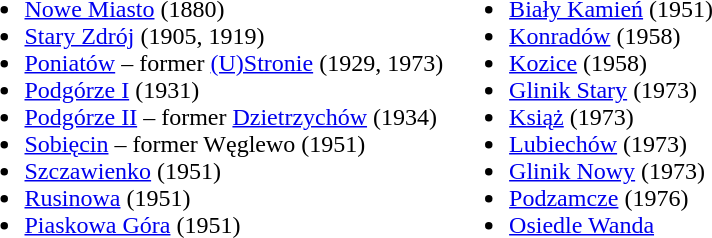<table valign="Top">
<tr>
<td><br><ul><li><a href='#'>Nowe Miasto</a> (1880)</li><li><a href='#'>Stary Zdrój</a> (1905, 1919)</li><li><a href='#'>Poniatów</a> – former <a href='#'>(U)Stronie</a> (1929, 1973)</li><li><a href='#'>Podgórze I</a> (1931)</li><li><a href='#'>Podgórze II</a> – former <a href='#'>Dzietrzychów</a> (1934)</li><li><a href='#'>Sobięcin</a> – former Węglewo (1951)</li><li><a href='#'>Szczawienko</a> (1951)</li><li><a href='#'>Rusinowa</a> (1951)</li><li><a href='#'>Piaskowa Góra</a> (1951)</li></ul></td>
<td><br><ul><li><a href='#'>Biały Kamień</a> (1951)</li><li><a href='#'>Konradów</a> (1958)</li><li><a href='#'>Kozice</a> (1958)</li><li><a href='#'>Glinik Stary</a> (1973)</li><li><a href='#'>Książ</a> (1973)</li><li><a href='#'>Lubiechów</a> (1973)</li><li><a href='#'>Glinik Nowy</a> (1973)</li><li><a href='#'>Podzamcze</a> (1976)</li><li><a href='#'>Osiedle Wanda</a></li></ul></td>
</tr>
</table>
